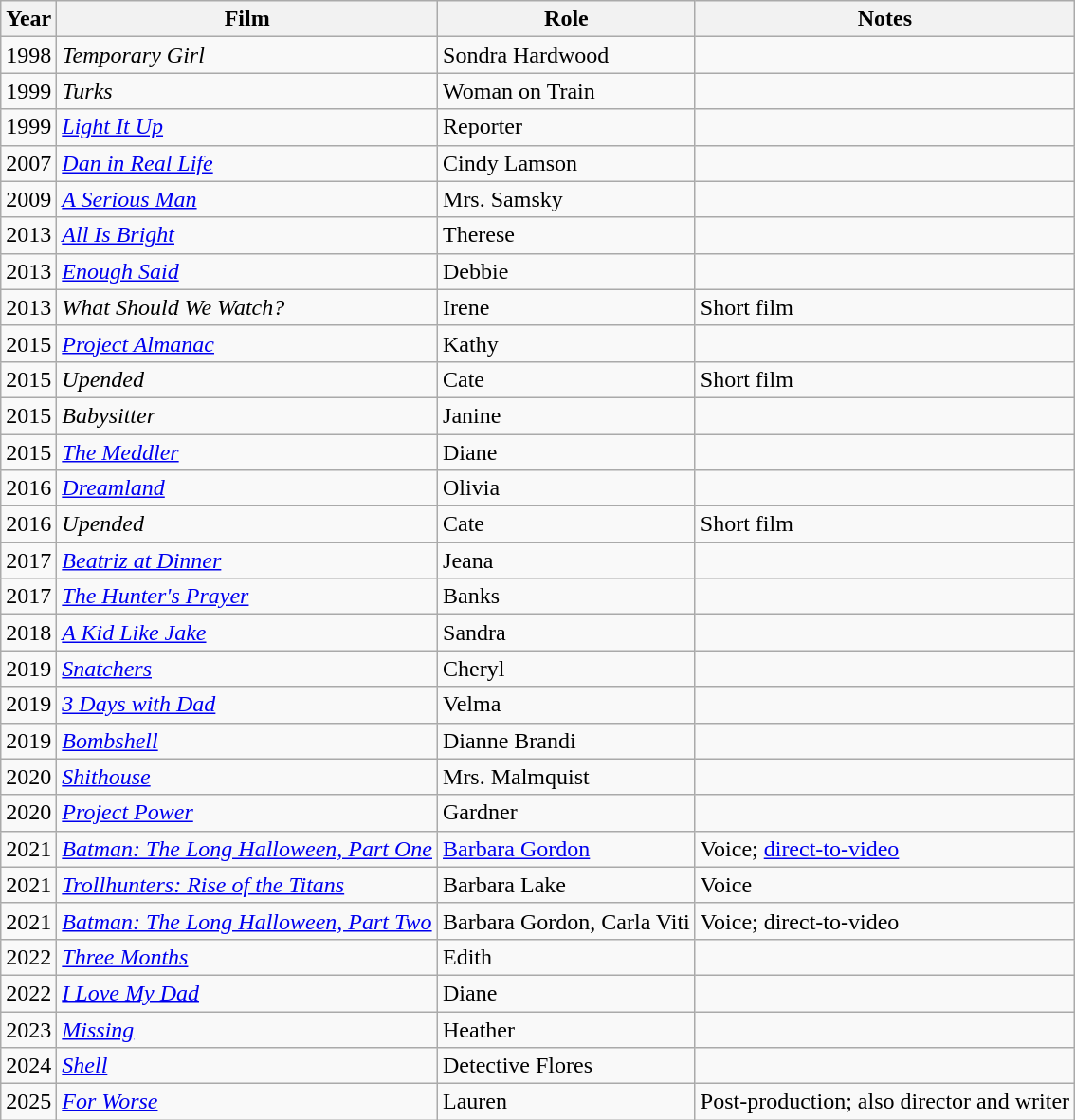<table class="wikitable sortable">
<tr>
<th>Year</th>
<th>Film</th>
<th>Role</th>
<th class="unsortable">Notes</th>
</tr>
<tr>
<td>1998</td>
<td><em>Temporary Girl</em></td>
<td>Sondra Hardwood</td>
<td></td>
</tr>
<tr>
<td>1999</td>
<td><em>Turks</em></td>
<td>Woman on Train</td>
<td></td>
</tr>
<tr>
<td>1999</td>
<td><em><a href='#'>Light It Up</a></em></td>
<td>Reporter</td>
<td></td>
</tr>
<tr>
<td>2007</td>
<td><em><a href='#'>Dan in Real Life</a></em></td>
<td>Cindy Lamson</td>
<td></td>
</tr>
<tr>
<td>2009</td>
<td><em><a href='#'>A Serious Man</a></em></td>
<td>Mrs. Samsky</td>
<td></td>
</tr>
<tr>
<td>2013</td>
<td><em><a href='#'>All Is Bright</a></em></td>
<td>Therese</td>
<td></td>
</tr>
<tr>
<td>2013</td>
<td><em><a href='#'>Enough Said</a></em></td>
<td>Debbie</td>
<td></td>
</tr>
<tr>
<td>2013</td>
<td><em>What Should We Watch?</em></td>
<td>Irene</td>
<td>Short film</td>
</tr>
<tr>
<td>2015</td>
<td><em><a href='#'>Project Almanac</a></em></td>
<td>Kathy</td>
<td></td>
</tr>
<tr>
<td>2015</td>
<td><em>Upended</em></td>
<td>Cate</td>
<td>Short film</td>
</tr>
<tr>
<td>2015</td>
<td><em>Babysitter</em></td>
<td>Janine</td>
<td></td>
</tr>
<tr>
<td>2015</td>
<td><em><a href='#'>The Meddler</a></em></td>
<td>Diane</td>
<td></td>
</tr>
<tr>
<td>2016</td>
<td><em><a href='#'>Dreamland</a></em></td>
<td>Olivia</td>
<td></td>
</tr>
<tr>
<td>2016</td>
<td><em>Upended</em></td>
<td>Cate</td>
<td>Short film</td>
</tr>
<tr>
<td>2017</td>
<td><em><a href='#'>Beatriz at Dinner</a></em></td>
<td>Jeana</td>
<td></td>
</tr>
<tr>
<td>2017</td>
<td><em><a href='#'>The Hunter's Prayer</a></em></td>
<td>Banks</td>
<td></td>
</tr>
<tr>
<td>2018</td>
<td><em><a href='#'>A Kid Like Jake</a></em></td>
<td>Sandra</td>
<td></td>
</tr>
<tr>
<td>2019</td>
<td><em><a href='#'>Snatchers</a></em></td>
<td>Cheryl</td>
<td></td>
</tr>
<tr>
<td>2019</td>
<td><em><a href='#'>3 Days with Dad</a></em></td>
<td>Velma</td>
<td></td>
</tr>
<tr>
<td>2019</td>
<td><em><a href='#'>Bombshell</a></em></td>
<td>Dianne Brandi</td>
<td></td>
</tr>
<tr>
<td>2020</td>
<td><em><a href='#'>Shithouse</a></em></td>
<td>Mrs. Malmquist</td>
<td></td>
</tr>
<tr>
<td>2020</td>
<td><em><a href='#'>Project Power</a></em></td>
<td>Gardner</td>
<td></td>
</tr>
<tr>
<td>2021</td>
<td><em><a href='#'>Batman: The Long Halloween, Part One</a></em></td>
<td><a href='#'>Barbara Gordon</a></td>
<td>Voice; <a href='#'>direct-to-video</a></td>
</tr>
<tr>
<td>2021</td>
<td><em><a href='#'>Trollhunters: Rise of the Titans</a></em></td>
<td>Barbara Lake</td>
<td>Voice</td>
</tr>
<tr>
<td>2021</td>
<td><em><a href='#'>Batman: The Long Halloween, Part Two</a></em></td>
<td>Barbara Gordon, Carla Viti</td>
<td>Voice; direct-to-video</td>
</tr>
<tr>
<td>2022</td>
<td><em><a href='#'>Three Months</a></em></td>
<td>Edith</td>
<td></td>
</tr>
<tr>
<td>2022</td>
<td><em><a href='#'>I Love My Dad</a></em></td>
<td>Diane</td>
<td></td>
</tr>
<tr>
<td>2023</td>
<td><em><a href='#'>Missing</a></em></td>
<td>Heather</td>
<td></td>
</tr>
<tr>
<td>2024</td>
<td><em><a href='#'>Shell</a></em></td>
<td>Detective Flores</td>
<td></td>
</tr>
<tr>
<td>2025</td>
<td><em><a href='#'>For Worse</a></em></td>
<td>Lauren</td>
<td>Post-production; also director and writer</td>
</tr>
</table>
